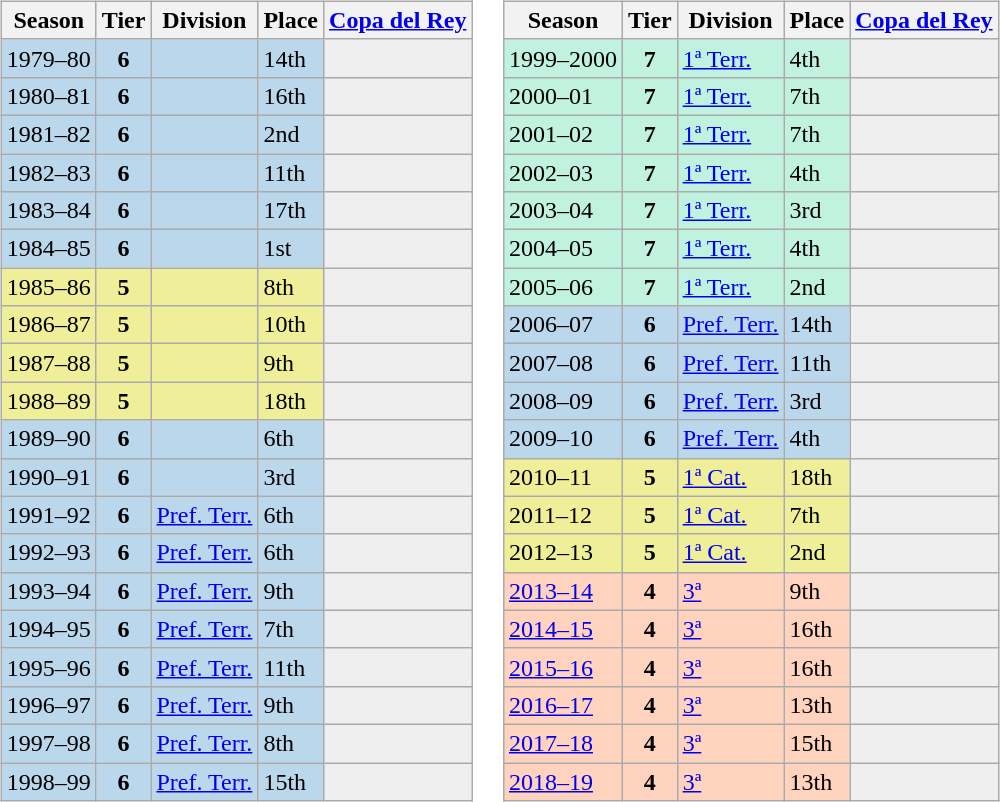<table>
<tr>
<td valign="top" width=0%><br><table class="wikitable">
<tr style="background:#f0f6fa;">
<th>Season</th>
<th>Tier</th>
<th>Division</th>
<th>Place</th>
<th><a href='#'>Copa del Rey</a></th>
</tr>
<tr>
<td style="background:#BBD7EC;">1979–80</td>
<th style="background:#BBD7EC;">6</th>
<td style="background:#BBD7EC;"></td>
<td style="background:#BBD7EC;">14th</td>
<td style="background:#efefef;"></td>
</tr>
<tr>
<td style="background:#BBD7EC;">1980–81</td>
<th style="background:#BBD7EC;">6</th>
<td style="background:#BBD7EC;"></td>
<td style="background:#BBD7EC;">16th</td>
<td style="background:#efefef;"></td>
</tr>
<tr>
<td style="background:#BBD7EC;">1981–82</td>
<th style="background:#BBD7EC;">6</th>
<td style="background:#BBD7EC;"></td>
<td style="background:#BBD7EC;">2nd</td>
<td style="background:#efefef;"></td>
</tr>
<tr>
<td style="background:#BBD7EC;">1982–83</td>
<th style="background:#BBD7EC;">6</th>
<td style="background:#BBD7EC;"></td>
<td style="background:#BBD7EC;">11th</td>
<td style="background:#efefef;"></td>
</tr>
<tr>
<td style="background:#BBD7EC;">1983–84</td>
<th style="background:#BBD7EC;">6</th>
<td style="background:#BBD7EC;"></td>
<td style="background:#BBD7EC;">17th</td>
<td style="background:#efefef;"></td>
</tr>
<tr>
<td style="background:#BBD7EC;">1984–85</td>
<th style="background:#BBD7EC;">6</th>
<td style="background:#BBD7EC;"></td>
<td style="background:#BBD7EC;">1st</td>
<td style="background:#efefef;"></td>
</tr>
<tr>
<td style="background:#EFEF99;">1985–86</td>
<th style="background:#EFEF99;">5</th>
<td style="background:#EFEF99;"></td>
<td style="background:#EFEF99;">8th</td>
<td style="background:#efefef;"></td>
</tr>
<tr>
<td style="background:#EFEF99;">1986–87</td>
<th style="background:#EFEF99;">5</th>
<td style="background:#EFEF99;"></td>
<td style="background:#EFEF99;">10th</td>
<td style="background:#efefef;"></td>
</tr>
<tr>
<td style="background:#EFEF99;">1987–88</td>
<th style="background:#EFEF99;">5</th>
<td style="background:#EFEF99;"></td>
<td style="background:#EFEF99;">9th</td>
<td style="background:#efefef;"></td>
</tr>
<tr>
<td style="background:#EFEF99;">1988–89</td>
<th style="background:#EFEF99;">5</th>
<td style="background:#EFEF99;"></td>
<td style="background:#EFEF99;">18th</td>
<td style="background:#efefef;"></td>
</tr>
<tr>
<td style="background:#BBD7EC;">1989–90</td>
<th style="background:#BBD7EC;">6</th>
<td style="background:#BBD7EC;"></td>
<td style="background:#BBD7EC;">6th</td>
<td style="background:#efefef;"></td>
</tr>
<tr>
<td style="background:#BBD7EC;">1990–91</td>
<th style="background:#BBD7EC;">6</th>
<td style="background:#BBD7EC;"></td>
<td style="background:#BBD7EC;">3rd</td>
<td style="background:#efefef;"></td>
</tr>
<tr>
<td style="background:#BBD7EC;">1991–92</td>
<th style="background:#BBD7EC;">6</th>
<td style="background:#BBD7EC;"><a href='#'>Pref. Terr.</a></td>
<td style="background:#BBD7EC;">6th</td>
<td style="background:#efefef;"></td>
</tr>
<tr>
<td style="background:#BBD7EC;">1992–93</td>
<th style="background:#BBD7EC;">6</th>
<td style="background:#BBD7EC;"><a href='#'>Pref. Terr.</a></td>
<td style="background:#BBD7EC;">6th</td>
<td style="background:#efefef;"></td>
</tr>
<tr>
<td style="background:#BBD7EC;">1993–94</td>
<th style="background:#BBD7EC;">6</th>
<td style="background:#BBD7EC;"><a href='#'>Pref. Terr.</a></td>
<td style="background:#BBD7EC;">9th</td>
<td style="background:#efefef;"></td>
</tr>
<tr>
<td style="background:#BBD7EC;">1994–95</td>
<th style="background:#BBD7EC;">6</th>
<td style="background:#BBD7EC;"><a href='#'>Pref. Terr.</a></td>
<td style="background:#BBD7EC;">7th</td>
<td style="background:#efefef;"></td>
</tr>
<tr>
<td style="background:#BBD7EC;">1995–96</td>
<th style="background:#BBD7EC;">6</th>
<td style="background:#BBD7EC;"><a href='#'>Pref. Terr.</a></td>
<td style="background:#BBD7EC;">11th</td>
<td style="background:#efefef;"></td>
</tr>
<tr>
<td style="background:#BBD7EC;">1996–97</td>
<th style="background:#BBD7EC;">6</th>
<td style="background:#BBD7EC;"><a href='#'>Pref. Terr.</a></td>
<td style="background:#BBD7EC;">9th</td>
<td style="background:#efefef;"></td>
</tr>
<tr>
<td style="background:#BBD7EC;">1997–98</td>
<th style="background:#BBD7EC;">6</th>
<td style="background:#BBD7EC;"><a href='#'>Pref. Terr.</a></td>
<td style="background:#BBD7EC;">8th</td>
<td style="background:#efefef;"></td>
</tr>
<tr>
<td style="background:#BBD7EC;">1998–99</td>
<th style="background:#BBD7EC;">6</th>
<td style="background:#BBD7EC;"><a href='#'>Pref. Terr.</a></td>
<td style="background:#BBD7EC;">15th</td>
<td style="background:#efefef;"></td>
</tr>
</table>
</td>
<td valign="top" width=0%><br><table class="wikitable">
<tr style="background:#f0f6fa;">
<th>Season</th>
<th>Tier</th>
<th>Division</th>
<th>Place</th>
<th><a href='#'>Copa del Rey</a></th>
</tr>
<tr>
<td style="background:#C0F2DF;">1999–2000</td>
<th style="background:#C0F2DF;">7</th>
<td style="background:#C0F2DF;"><a href='#'>1ª Terr.</a></td>
<td style="background:#C0F2DF;">4th</td>
<td style="background:#efefef;"></td>
</tr>
<tr>
<td style="background:#C0F2DF;">2000–01</td>
<th style="background:#C0F2DF;">7</th>
<td style="background:#C0F2DF;"><a href='#'>1ª Terr.</a></td>
<td style="background:#C0F2DF;">7th</td>
<td style="background:#efefef;"></td>
</tr>
<tr>
<td style="background:#C0F2DF;">2001–02</td>
<th style="background:#C0F2DF;">7</th>
<td style="background:#C0F2DF;"><a href='#'>1ª Terr.</a></td>
<td style="background:#C0F2DF;">7th</td>
<td style="background:#efefef;"></td>
</tr>
<tr>
<td style="background:#C0F2DF;">2002–03</td>
<th style="background:#C0F2DF;">7</th>
<td style="background:#C0F2DF;"><a href='#'>1ª Terr.</a></td>
<td style="background:#C0F2DF;">4th</td>
<td style="background:#efefef;"></td>
</tr>
<tr>
<td style="background:#C0F2DF;">2003–04</td>
<th style="background:#C0F2DF;">7</th>
<td style="background:#C0F2DF;"><a href='#'>1ª Terr.</a></td>
<td style="background:#C0F2DF;">3rd</td>
<td style="background:#efefef;"></td>
</tr>
<tr>
<td style="background:#C0F2DF;">2004–05</td>
<th style="background:#C0F2DF;">7</th>
<td style="background:#C0F2DF;"><a href='#'>1ª Terr.</a></td>
<td style="background:#C0F2DF;">4th</td>
<td style="background:#efefef;"></td>
</tr>
<tr>
<td style="background:#C0F2DF;">2005–06</td>
<th style="background:#C0F2DF;">7</th>
<td style="background:#C0F2DF;"><a href='#'>1ª Terr.</a></td>
<td style="background:#C0F2DF;">2nd</td>
<td style="background:#efefef;"></td>
</tr>
<tr>
<td style="background:#BBD7EC;">2006–07</td>
<th style="background:#BBD7EC;">6</th>
<td style="background:#BBD7EC;"><a href='#'>Pref. Terr.</a></td>
<td style="background:#BBD7EC;">14th</td>
<td style="background:#efefef;"></td>
</tr>
<tr>
<td style="background:#BBD7EC;">2007–08</td>
<th style="background:#BBD7EC;">6</th>
<td style="background:#BBD7EC;"><a href='#'>Pref. Terr.</a></td>
<td style="background:#BBD7EC;">11th</td>
<td style="background:#efefef;"></td>
</tr>
<tr>
<td style="background:#BBD7EC;">2008–09</td>
<th style="background:#BBD7EC;">6</th>
<td style="background:#BBD7EC;"><a href='#'>Pref. Terr.</a></td>
<td style="background:#BBD7EC;">3rd</td>
<td style="background:#efefef;"></td>
</tr>
<tr>
<td style="background:#BBD7EC;">2009–10</td>
<th style="background:#BBD7EC;">6</th>
<td style="background:#BBD7EC;"><a href='#'>Pref. Terr.</a></td>
<td style="background:#BBD7EC;">4th</td>
<td style="background:#efefef;"></td>
</tr>
<tr>
<td style="background:#EFEF99;">2010–11</td>
<th style="background:#EFEF99;">5</th>
<td style="background:#EFEF99;"><a href='#'>1ª Cat.</a></td>
<td style="background:#EFEF99;">18th</td>
<td style="background:#efefef;"></td>
</tr>
<tr>
<td style="background:#EFEF99;">2011–12</td>
<th style="background:#EFEF99;">5</th>
<td style="background:#EFEF99;"><a href='#'>1ª Cat.</a></td>
<td style="background:#EFEF99;">7th</td>
<td style="background:#efefef;"></td>
</tr>
<tr>
<td style="background:#EFEF99;">2012–13</td>
<th style="background:#EFEF99;">5</th>
<td style="background:#EFEF99;"><a href='#'>1ª Cat.</a></td>
<td style="background:#EFEF99;">2nd</td>
<td style="background:#efefef;"></td>
</tr>
<tr>
<td style="background:#FFD3BD;"><a href='#'>2013–14</a></td>
<th style="background:#FFD3BD;">4</th>
<td style="background:#FFD3BD;"><a href='#'>3ª</a></td>
<td style="background:#FFD3BD;">9th</td>
<td style="background:#efefef;"></td>
</tr>
<tr>
<td style="background:#FFD3BD;"><a href='#'>2014–15</a></td>
<th style="background:#FFD3BD;">4</th>
<td style="background:#FFD3BD;"><a href='#'>3ª</a></td>
<td style="background:#FFD3BD;">16th</td>
<td style="background:#efefef;"></td>
</tr>
<tr>
<td style="background:#FFD3BD;"><a href='#'>2015–16</a></td>
<th style="background:#FFD3BD;">4</th>
<td style="background:#FFD3BD;"><a href='#'>3ª</a></td>
<td style="background:#FFD3BD;">16th</td>
<td style="background:#efefef;"></td>
</tr>
<tr>
<td style="background:#FFD3BD;"><a href='#'>2016–17</a></td>
<th style="background:#FFD3BD;">4</th>
<td style="background:#FFD3BD;"><a href='#'>3ª</a></td>
<td style="background:#FFD3BD;">13th</td>
<td style="background:#efefef;"></td>
</tr>
<tr>
<td style="background:#FFD3BD;"><a href='#'>2017–18</a></td>
<th style="background:#FFD3BD;">4</th>
<td style="background:#FFD3BD;"><a href='#'>3ª</a></td>
<td style="background:#FFD3BD;">15th</td>
<td style="background:#efefef;"></td>
</tr>
<tr>
<td style="background:#FFD3BD;"><a href='#'>2018–19</a></td>
<th style="background:#FFD3BD;">4</th>
<td style="background:#FFD3BD;"><a href='#'>3ª</a></td>
<td style="background:#FFD3BD;">13th</td>
<td style="background:#efefef;"></td>
</tr>
</table>
</td>
</tr>
</table>
